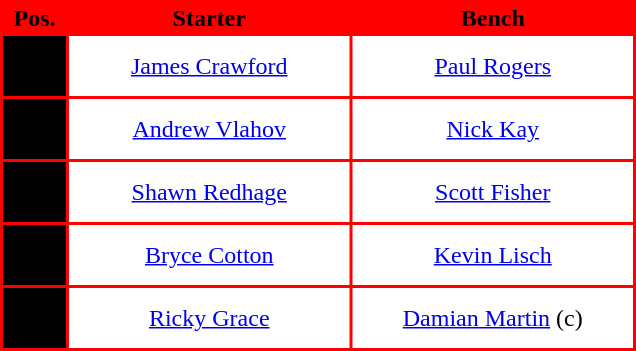<table style="text-align: center; background:red; color:black">
<tr>
<th width="40">Pos.</th>
<th width="185">Starter</th>
<th width="185">Bench</th>
</tr>
<tr style="height:40px; background:white; color:black">
<th style="background:black"></th>
<td><a href='#'>James Crawford</a></td>
<td><a href='#'>Paul Rogers</a></td>
</tr>
<tr style="height:40px; background:white; color:black">
<th style="background:black"></th>
<td><a href='#'>Andrew Vlahov</a></td>
<td><a href='#'>Nick Kay</a></td>
</tr>
<tr style="height:40px; background:white; color:black">
<th style="background:black"></th>
<td><a href='#'>Shawn Redhage</a></td>
<td><a href='#'>Scott Fisher</a></td>
</tr>
<tr style="height:40px; background:white; color:black">
<th style="background:black"></th>
<td><a href='#'>Bryce Cotton</a></td>
<td><a href='#'>Kevin Lisch</a></td>
</tr>
<tr style="height:40px; background:white; color:black">
<th style="background:black"></th>
<td><a href='#'>Ricky Grace</a></td>
<td><a href='#'>Damian Martin</a> (c)</td>
</tr>
</table>
